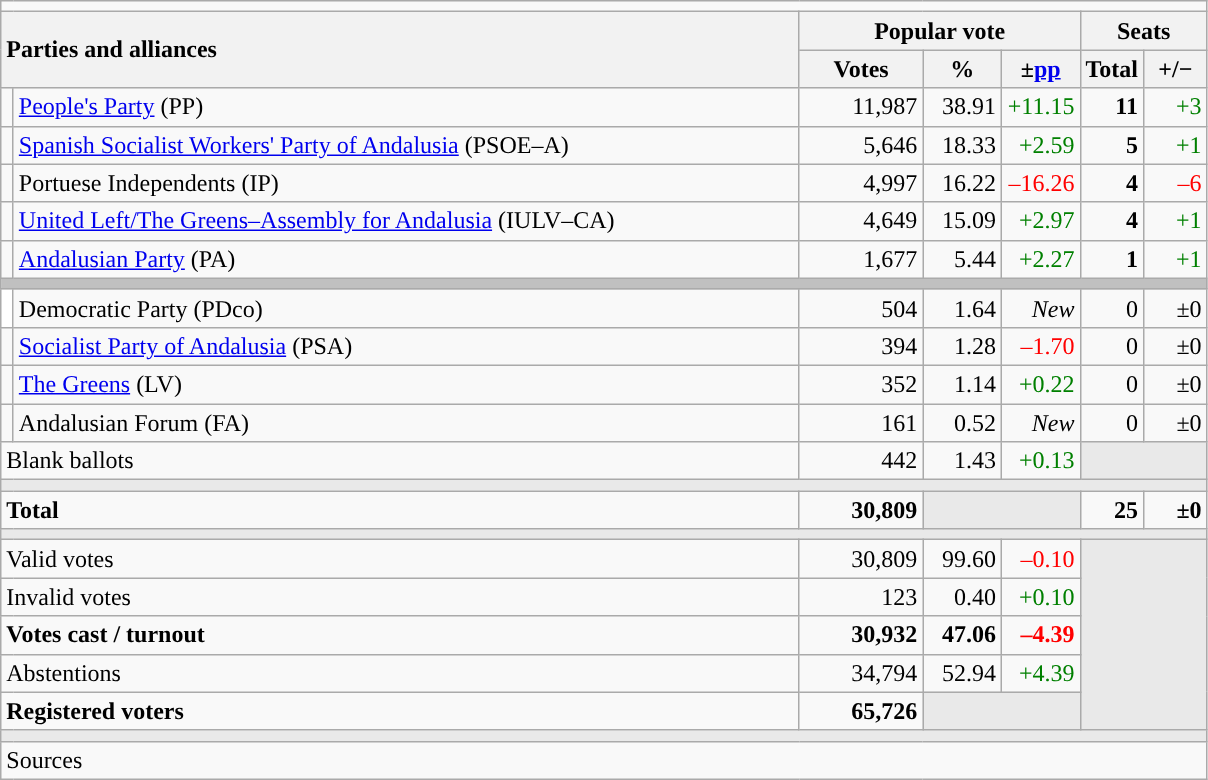<table class="wikitable" style="text-align:right;">
<tr>
<td colspan="7"></td>
</tr>
<tr>
<th style="text-align:left;" rowspan="2" colspan="2" width="525">Parties and alliances</th>
<th colspan="3">Popular vote</th>
<th colspan="2">Seats</th>
</tr>
<tr>
<th width="75">Votes</th>
<th width="45">%</th>
<th width="45">±<a href='#'>pp</a></th>
<th width="35">Total</th>
<th width="35">+/−</th>
</tr>
<tr>
<td width="1" style="color:inherit;background:"></td>
<td align="left"><a href='#'>People's Party</a> (PP)</td>
<td>11,987</td>
<td>38.91</td>
<td style="color:green;">+11.15</td>
<td><strong>11</strong></td>
<td style="color:green;">+3</td>
</tr>
<tr>
<td style="color:inherit;background:"></td>
<td align="left"><a href='#'>Spanish Socialist Workers' Party of Andalusia</a> (PSOE–A)</td>
<td>5,646</td>
<td>18.33</td>
<td style="color:green;">+2.59</td>
<td><strong>5</strong></td>
<td style="color:green;">+1</td>
</tr>
<tr>
<td style="color:inherit;background:"></td>
<td align="left">Portuese Independents (IP)</td>
<td>4,997</td>
<td>16.22</td>
<td style="color:red;">–16.26</td>
<td><strong>4</strong></td>
<td style="color:red;">–6</td>
</tr>
<tr>
<td style="color:inherit;background:"></td>
<td align="left"><a href='#'>United Left/The Greens–Assembly for Andalusia</a> (IULV–CA)</td>
<td>4,649</td>
<td>15.09</td>
<td style="color:green;">+2.97</td>
<td><strong>4</strong></td>
<td style="color:green;">+1</td>
</tr>
<tr>
<td style="color:inherit;background:"></td>
<td align="left"><a href='#'>Andalusian Party</a> (PA)</td>
<td>1,677</td>
<td>5.44</td>
<td style="color:green;">+2.27</td>
<td><strong>1</strong></td>
<td style="color:green;">+1</td>
</tr>
<tr>
<td colspan="7" bgcolor="#C0C0C0"></td>
</tr>
<tr>
<td bgcolor="white"></td>
<td align="left">Democratic Party (PDco)</td>
<td>504</td>
<td>1.64</td>
<td><em>New</em></td>
<td>0</td>
<td>±0</td>
</tr>
<tr>
<td style="color:inherit;background:"></td>
<td align="left"><a href='#'>Socialist Party of Andalusia</a> (PSA)</td>
<td>394</td>
<td>1.28</td>
<td style="color:red;">–1.70</td>
<td>0</td>
<td>±0</td>
</tr>
<tr>
<td style="color:inherit;background:"></td>
<td align="left"><a href='#'>The Greens</a> (LV)</td>
<td>352</td>
<td>1.14</td>
<td style="color:green;">+0.22</td>
<td>0</td>
<td>±0</td>
</tr>
<tr>
<td style="color:inherit;background:"></td>
<td align="left">Andalusian Forum (FA)</td>
<td>161</td>
<td>0.52</td>
<td><em>New</em></td>
<td>0</td>
<td>±0</td>
</tr>
<tr>
<td align="left" colspan="2">Blank ballots</td>
<td>442</td>
<td>1.43</td>
<td style="color:green;">+0.13</td>
<td bgcolor="#E9E9E9" colspan="2"></td>
</tr>
<tr>
<td colspan="7" bgcolor="#E9E9E9"></td>
</tr>
<tr style="font-weight:bold;">
<td align="left" colspan="2">Total</td>
<td>30,809</td>
<td bgcolor="#E9E9E9" colspan="2"></td>
<td>25</td>
<td>±0</td>
</tr>
<tr>
<td colspan="7" bgcolor="#E9E9E9"></td>
</tr>
<tr>
<td align="left" colspan="2">Valid votes</td>
<td>30,809</td>
<td>99.60</td>
<td style="color:red;">–0.10</td>
<td bgcolor="#E9E9E9" colspan="2" rowspan="5"></td>
</tr>
<tr>
<td align="left" colspan="2">Invalid votes</td>
<td>123</td>
<td>0.40</td>
<td style="color:green;">+0.10</td>
</tr>
<tr style="font-weight:bold;">
<td align="left" colspan="2">Votes cast / turnout</td>
<td>30,932</td>
<td>47.06</td>
<td style="color:red;">–4.39</td>
</tr>
<tr>
<td align="left" colspan="2">Abstentions</td>
<td>34,794</td>
<td>52.94</td>
<td style="color:green;">+4.39</td>
</tr>
<tr style="font-weight:bold;">
<td align="left" colspan="2">Registered voters</td>
<td>65,726</td>
<td bgcolor="#E9E9E9" colspan="2"></td>
</tr>
<tr>
<td colspan="7" bgcolor="#E9E9E9"></td>
</tr>
<tr>
<td align="left" colspan="7">Sources</td>
</tr>
</table>
